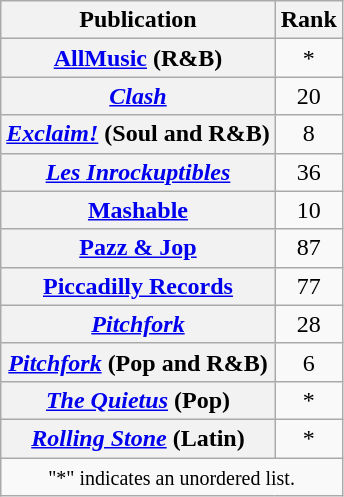<table class="sortable plainrowheaders wikitable">
<tr>
<th>Publication</th>
<th>Rank</th>
</tr>
<tr>
<th scope="row"><a href='#'>AllMusic</a> (R&B)</th>
<td align=center>*</td>
</tr>
<tr>
<th scope="row"><em><a href='#'>Clash</a></em></th>
<td align=center>20</td>
</tr>
<tr>
<th scope="row"><em><a href='#'>Exclaim!</a></em> (Soul and R&B)</th>
<td align=center>8</td>
</tr>
<tr>
<th scope="row"><em><a href='#'>Les Inrockuptibles</a></em></th>
<td align=center>36</td>
</tr>
<tr>
<th scope="row"><a href='#'>Mashable</a></th>
<td align=center>10</td>
</tr>
<tr>
<th scope="row"><a href='#'>Pazz & Jop</a></th>
<td align=center>87</td>
</tr>
<tr>
<th scope="row"><a href='#'>Piccadilly Records</a></th>
<td align=center>77</td>
</tr>
<tr>
<th scope="row"><em><a href='#'>Pitchfork</a></em></th>
<td align=center>28</td>
</tr>
<tr>
<th scope="row"><em><a href='#'>Pitchfork</a></em> (Pop and R&B)</th>
<td align=center>6</td>
</tr>
<tr>
<th scope="row"><em><a href='#'>The Quietus</a></em> (Pop)</th>
<td align=center>*</td>
</tr>
<tr>
<th scope="row"><em><a href='#'>Rolling Stone</a></em> (Latin)</th>
<td align=center>*</td>
</tr>
<tr>
<td colspan=2 style="text-align:center;"><small>"*" indicates an unordered list.</small></td>
</tr>
</table>
